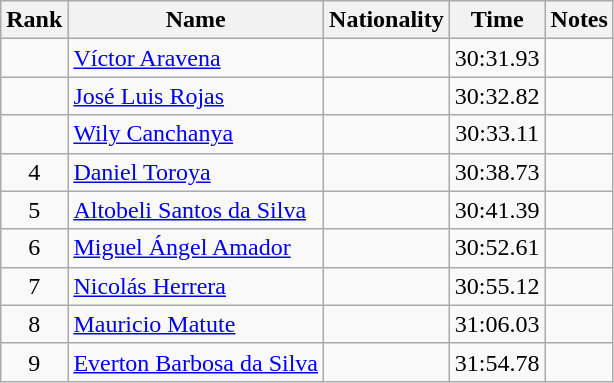<table class="wikitable sortable" style="text-align:center">
<tr>
<th>Rank</th>
<th>Name</th>
<th>Nationality</th>
<th>Time</th>
<th>Notes</th>
</tr>
<tr>
<td align=center></td>
<td align=left><a href='#'>Víctor Aravena</a></td>
<td align=left></td>
<td>30:31.93</td>
<td></td>
</tr>
<tr>
<td align=center></td>
<td align=left><a href='#'>José Luis Rojas</a></td>
<td align=left></td>
<td>30:32.82</td>
<td></td>
</tr>
<tr>
<td align=center></td>
<td align=left><a href='#'>Wily Canchanya</a></td>
<td align=left></td>
<td>30:33.11</td>
<td></td>
</tr>
<tr>
<td align=center>4</td>
<td align=left><a href='#'>Daniel Toroya</a></td>
<td align=left></td>
<td>30:38.73</td>
<td></td>
</tr>
<tr>
<td align=center>5</td>
<td align=left><a href='#'>Altobeli Santos da Silva</a></td>
<td align=left></td>
<td>30:41.39</td>
<td></td>
</tr>
<tr>
<td align=center>6</td>
<td align=left><a href='#'>Miguel Ángel Amador</a></td>
<td align=left></td>
<td>30:52.61</td>
<td></td>
</tr>
<tr>
<td align=center>7</td>
<td align=left><a href='#'>Nicolás Herrera</a></td>
<td align=left></td>
<td>30:55.12</td>
<td></td>
</tr>
<tr>
<td align=center>8</td>
<td align=left><a href='#'>Mauricio Matute</a></td>
<td align=left></td>
<td>31:06.03</td>
<td></td>
</tr>
<tr>
<td align=center>9</td>
<td align=left><a href='#'>Everton Barbosa da Silva</a></td>
<td align=left></td>
<td>31:54.78</td>
<td></td>
</tr>
</table>
